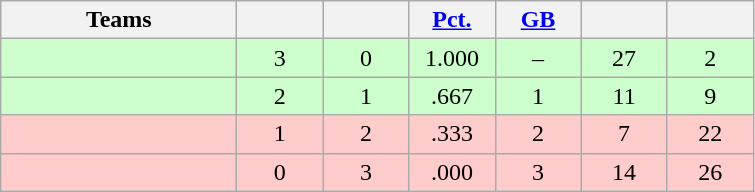<table class="wikitable" style="text-align:center;">
<tr>
<th width=150px>Teams</th>
<th width=50px></th>
<th width=50px></th>
<th width=50px><a href='#'>Pct.</a></th>
<th width=50px><a href='#'>GB</a></th>
<th width=50px></th>
<th width=50px></th>
</tr>
<tr style="background-color:#cfc">
<td align=left></td>
<td>3</td>
<td>0</td>
<td>1.000</td>
<td>–</td>
<td>27</td>
<td>2</td>
</tr>
<tr style="background-color:#cfc">
<td align=left></td>
<td>2</td>
<td>1</td>
<td>.667</td>
<td>1</td>
<td>11</td>
<td>9</td>
</tr>
<tr style="background-color:#fcc">
<td align=left></td>
<td>1</td>
<td>2</td>
<td>.333</td>
<td>2</td>
<td>7</td>
<td>22</td>
</tr>
<tr style="background-color:#fcc">
<td align=left></td>
<td>0</td>
<td>3</td>
<td>.000</td>
<td>3</td>
<td>14</td>
<td>26</td>
</tr>
</table>
